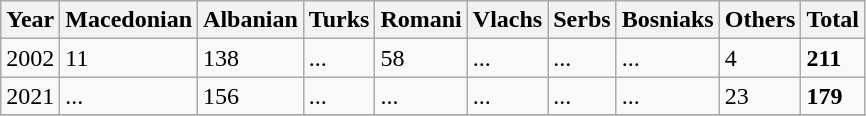<table class="wikitable">
<tr>
<th>Year</th>
<th>Macedonian</th>
<th>Albanian</th>
<th>Turks</th>
<th>Romani</th>
<th>Vlachs</th>
<th>Serbs</th>
<th>Bosniaks</th>
<th><abbr>Others</abbr></th>
<th>Total</th>
</tr>
<tr>
<td>2002</td>
<td>11</td>
<td>138</td>
<td>...</td>
<td>58</td>
<td>...</td>
<td>...</td>
<td>...</td>
<td>4</td>
<td><strong>211</strong></td>
</tr>
<tr>
<td>2021</td>
<td>...</td>
<td>156</td>
<td>...</td>
<td>...</td>
<td>...</td>
<td>...</td>
<td>...</td>
<td>23</td>
<td><strong>179</strong></td>
</tr>
<tr>
</tr>
</table>
